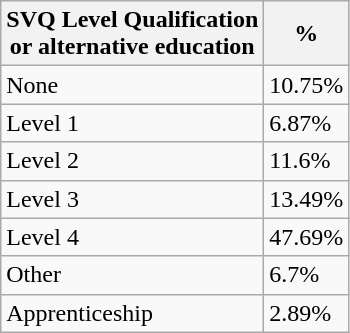<table class="wikitable">
<tr>
<th>SVQ Level Qualification <br> or alternative education</th>
<th>%</th>
</tr>
<tr>
<td>None</td>
<td>10.75%</td>
</tr>
<tr>
<td>Level 1</td>
<td>6.87%</td>
</tr>
<tr>
<td>Level 2</td>
<td>11.6%</td>
</tr>
<tr>
<td>Level 3</td>
<td>13.49%</td>
</tr>
<tr>
<td>Level 4</td>
<td>47.69%</td>
</tr>
<tr>
<td>Other</td>
<td>6.7%</td>
</tr>
<tr>
<td>Apprenticeship</td>
<td>2.89%</td>
</tr>
</table>
